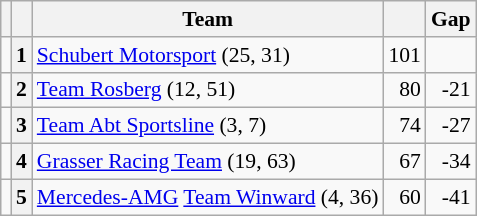<table class="wikitable" style="font-size: 90%;">
<tr>
<th></th>
<th></th>
<th>Team</th>
<th></th>
<th>Gap</th>
</tr>
<tr>
<td align="left"></td>
<th>1</th>
<td> <a href='#'>Schubert Motorsport</a> (25, 31)</td>
<td align="right">101</td>
<td align="right"></td>
</tr>
<tr>
<td align="left"></td>
<th>2</th>
<td> <a href='#'>Team Rosberg</a> (12, 51)</td>
<td align="right">80</td>
<td align="right">-21</td>
</tr>
<tr>
<td align="left"></td>
<th>3</th>
<td> <a href='#'>Team Abt Sportsline</a> (3, 7)</td>
<td align="right">74</td>
<td align="right">-27</td>
</tr>
<tr>
<td align="left"></td>
<th>4</th>
<td> <a href='#'>Grasser Racing Team</a> (19, 63)</td>
<td align="right">67</td>
<td align="right">-34</td>
</tr>
<tr>
<td align="left"></td>
<th>5</th>
<td> <a href='#'>Mercedes-AMG</a> <a href='#'>Team Winward</a> (4, 36)</td>
<td align="right">60</td>
<td align="right">-41</td>
</tr>
</table>
